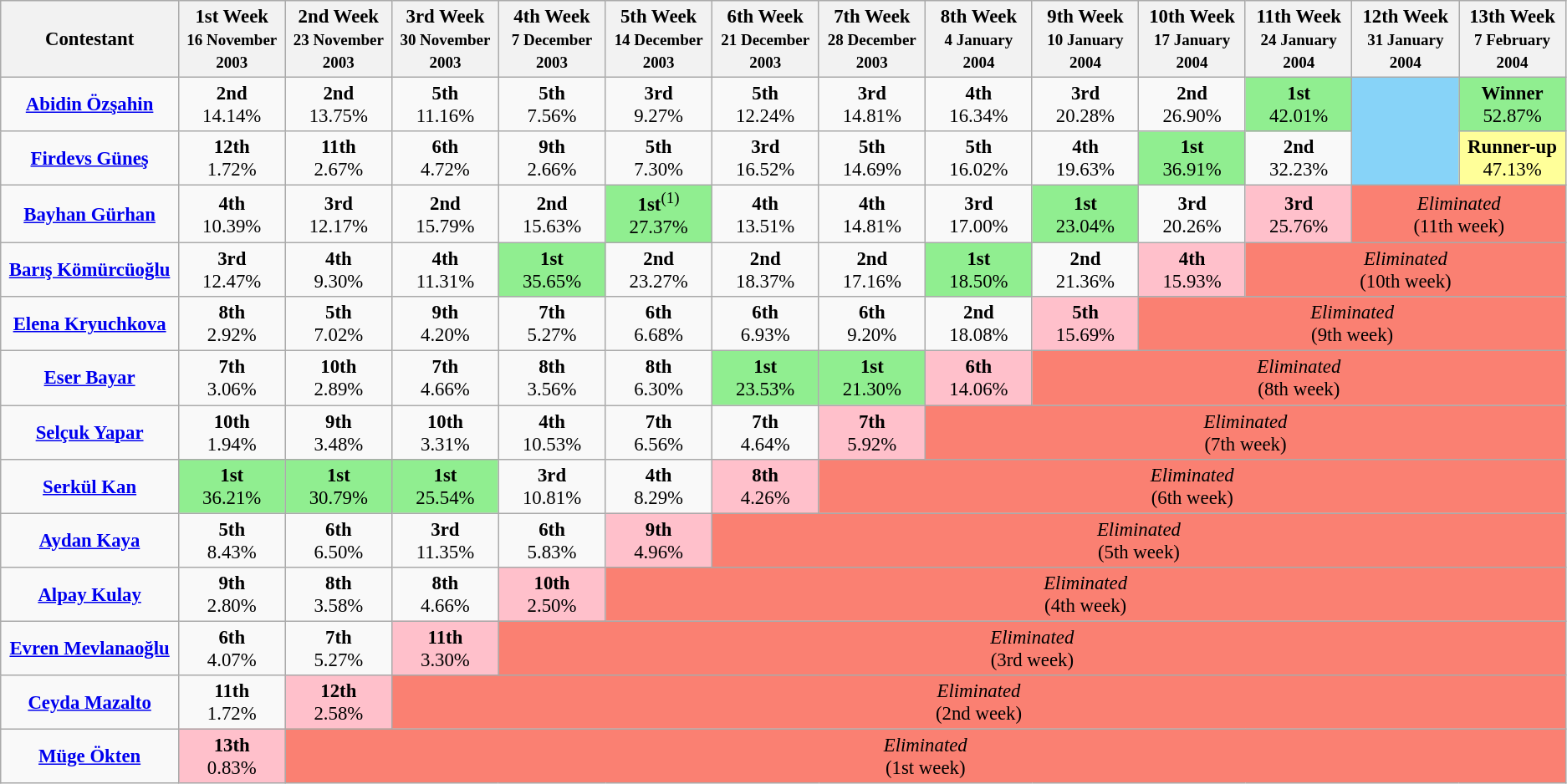<table class="wikitable" style="text-align:center; font-size:95%">
<tr>
<th style="width:10%"><strong>Contestant</strong></th>
<th style="width:6%">1st Week<br><small>16 November 2003</small></th>
<th style="width:6%">2nd Week<br><small>23 November 2003</small></th>
<th style="width:6%">3rd Week<br><small>30 November 2003</small></th>
<th style="width:6%">4th Week<br><small>7 December 2003</small></th>
<th style="width:6%">5th Week<br><small>14 December 2003</small></th>
<th style="width:6%">6th Week<br><small>21 December 2003</small></th>
<th style="width:6%">7th Week<br><small>28 December 2003</small></th>
<th style="width:6%">8th Week<br><small>4 January 2004</small></th>
<th style="width:6%">9th Week<br><small>10 January 2004</small></th>
<th style="width:6%">10th Week<br><small>17 January 2004</small></th>
<th style="width:6%">11th Week<br><small>24 January 2004</small></th>
<th style="width:6%">12th Week<br><small>31 January 2004</small></th>
<th style="width:6%">13th Week<br><small>7 February 2004</small></th>
</tr>
<tr>
<td><strong><a href='#'>Abidin Özşahin</a></strong></td>
<td><strong>2nd</strong><br>14.14%</td>
<td><strong>2nd</strong><br>13.75%</td>
<td><strong>5th</strong><br>11.16%</td>
<td><strong>5th</strong><br>7.56%</td>
<td><strong>3rd</strong><br>9.27%</td>
<td><strong>5th</strong><br>12.24%</td>
<td><strong>3rd</strong><br>14.81%</td>
<td><strong>4th</strong><br>16.34%</td>
<td><strong>3rd</strong><br>20.28%</td>
<td><strong>2nd</strong><br>26.90%</td>
<td style="background:lightgreen"><strong>1st</strong><br>42.01%</td>
<td style="background:#87D3F8" rowspan=2></td>
<td style="background:lightgreen"><strong>Winner</strong><br>52.87%</td>
</tr>
<tr>
<td><strong><a href='#'>Firdevs Güneş</a></strong></td>
<td><strong>12th</strong><br>1.72%</td>
<td><strong>11th</strong><br>2.67%</td>
<td><strong>6th</strong><br>4.72%</td>
<td><strong>9th</strong><br>2.66%</td>
<td><strong>5th</strong><br>7.30%</td>
<td><strong>3rd</strong><br>16.52%</td>
<td><strong>5th</strong><br>14.69%</td>
<td><strong>5th</strong><br>16.02%</td>
<td><strong>4th</strong><br>19.63%</td>
<td style="background:lightgreen"><strong>1st</strong><br>36.91%</td>
<td><strong>2nd</strong><br>32.23%</td>
<td style="background:#ff9"><strong>Runner-up</strong><br>47.13%</td>
</tr>
<tr>
<td><strong><a href='#'>Bayhan Gürhan</a></strong></td>
<td><strong>4th</strong><br>10.39%</td>
<td><strong>3rd</strong><br>12.17%</td>
<td><strong>2nd</strong><br>15.79%</td>
<td><strong>2nd</strong><br>15.63%</td>
<td style="background:lightgreen"><strong>1st</strong><sup>(1)</sup><br>27.37%</td>
<td><strong>4th</strong><br>13.51%</td>
<td><strong>4th</strong><br>14.81%</td>
<td><strong>3rd</strong><br>17.00%</td>
<td style="background:lightgreen"><strong>1st</strong><br>23.04%</td>
<td><strong>3rd</strong><br>20.26%</td>
<td style="background:pink"><strong>3rd</strong><br>25.76%</td>
<td style="background:#FA8072" colspan="2"><em>Eliminated</em><br>(11th week)</td>
</tr>
<tr>
<td><strong><a href='#'>Barış Kömürcüoğlu</a></strong></td>
<td><strong>3rd</strong><br>12.47%</td>
<td><strong>4th</strong><br>9.30%</td>
<td><strong>4th</strong><br>11.31%</td>
<td style="background:lightgreen"><strong>1st</strong><br>35.65%</td>
<td><strong>2nd</strong><br>23.27%</td>
<td><strong>2nd</strong><br>18.37%</td>
<td><strong>2nd</strong><br>17.16%</td>
<td style="background:lightgreen"><strong>1st</strong><br>18.50%</td>
<td><strong>2nd</strong><br>21.36%</td>
<td style="background:pink"><strong>4th</strong><br>15.93%</td>
<td style="background:#FA8072" colspan="3"><em>Eliminated</em><br>(10th week)</td>
</tr>
<tr>
<td><strong><a href='#'>Elena Kryuchkova</a></strong></td>
<td><strong>8th</strong><br>2.92%</td>
<td><strong>5th</strong><br>7.02%</td>
<td><strong>9th</strong><br>4.20%</td>
<td><strong>7th</strong><br>5.27%</td>
<td><strong>6th</strong><br>6.68%</td>
<td><strong>6th</strong><br>6.93%</td>
<td><strong>6th</strong><br>9.20%</td>
<td><strong>2nd</strong><br>18.08%</td>
<td style="background:pink"><strong>5th</strong><br>15.69%</td>
<td style="background:#FA8072" colspan="4"><em>Eliminated</em><br>(9th week)</td>
</tr>
<tr>
<td><strong><a href='#'>Eser Bayar</a></strong></td>
<td><strong>7th</strong><br>3.06%</td>
<td><strong>10th</strong><br>2.89%</td>
<td><strong>7th</strong><br>4.66%</td>
<td><strong>8th</strong><br>3.56%</td>
<td><strong>8th</strong><br>6.30%</td>
<td style="background:lightgreen"><strong>1st</strong><br>23.53%</td>
<td style="background:lightgreen"><strong>1st</strong><br>21.30%</td>
<td style="background:pink"><strong>6th</strong><br>14.06%</td>
<td style="background:#FA8072" colspan="5"><em>Eliminated</em><br>(8th week)</td>
</tr>
<tr>
<td><strong><a href='#'>Selçuk Yapar</a></strong></td>
<td><strong>10th</strong><br>1.94%</td>
<td><strong>9th</strong><br>3.48%</td>
<td><strong>10th</strong><br>3.31%</td>
<td><strong>4th</strong><br>10.53%</td>
<td><strong>7th</strong><br>6.56%</td>
<td><strong>7th</strong><br>4.64%</td>
<td style="background:pink"><strong>7th</strong><br>5.92%</td>
<td style="background:#FA8072" colspan="6"><em>Eliminated</em><br>(7th week)</td>
</tr>
<tr>
<td><strong><a href='#'>Serkül Kan</a></strong></td>
<td style="background:lightgreen"><strong>1st</strong><br>36.21%</td>
<td style="background:lightgreen"><strong>1st</strong><br>30.79%</td>
<td style="background:lightgreen"><strong>1st</strong><br>25.54%</td>
<td><strong>3rd</strong><br>10.81%</td>
<td><strong>4th</strong><br>8.29%</td>
<td style="background:pink"><strong>8th</strong><br>4.26%</td>
<td style="background:#FA8072" colspan="7"><em>Eliminated</em><br>(6th week)</td>
</tr>
<tr>
<td><strong><a href='#'>Aydan Kaya</a></strong></td>
<td><strong>5th</strong><br>8.43%</td>
<td><strong>6th</strong><br>6.50%</td>
<td><strong>3rd</strong><br>11.35%</td>
<td><strong>6th</strong><br>5.83%</td>
<td style="background:pink"><strong>9th</strong><br>4.96%</td>
<td style="background:#FA8072" colspan="8"><em>Eliminated</em><br>(5th week)</td>
</tr>
<tr>
<td><strong><a href='#'>Alpay Kulay</a></strong></td>
<td><strong>9th</strong><br>2.80%</td>
<td><strong>8th</strong><br>3.58%</td>
<td><strong>8th</strong><br>4.66%</td>
<td style="background:pink"><strong>10th</strong><br>2.50%</td>
<td style="background:#FA8072" colspan="9"><em>Eliminated</em><br>(4th week)</td>
</tr>
<tr>
<td><strong><a href='#'>Evren Mevlanaoğlu</a></strong></td>
<td><strong>6th</strong><br>4.07%</td>
<td><strong>7th</strong><br>5.27%</td>
<td style="background:pink"><strong>11th</strong><br>3.30%</td>
<td style="background:#FA8072" colspan="10"><em>Eliminated</em><br>(3rd week)</td>
</tr>
<tr>
<td><strong><a href='#'>Ceyda Mazalto</a></strong></td>
<td><strong>11th</strong><br>1.72%</td>
<td style="background:pink"><strong>12th</strong><br>2.58%</td>
<td style="background:#FA8072" colspan="11"><em>Eliminated</em><br>(2nd week)</td>
</tr>
<tr>
<td><strong><a href='#'>Müge Ökten</a></strong></td>
<td style="background:pink"><strong>13th</strong><br>0.83%</td>
<td style="background:#FA8072" colspan="12"><em>Eliminated</em><br>(1st week)</td>
</tr>
</table>
